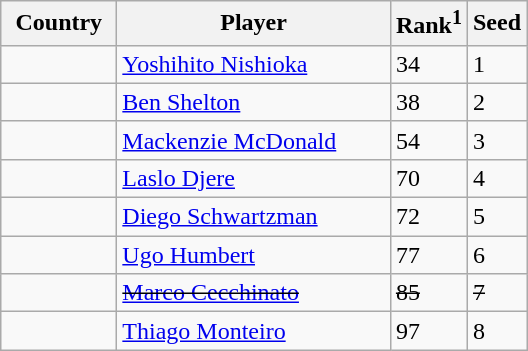<table class="sortable wikitable">
<tr>
<th width="70">Country</th>
<th width="175">Player</th>
<th>Rank<sup>1</sup></th>
<th>Seed</th>
</tr>
<tr>
<td></td>
<td><a href='#'>Yoshihito Nishioka</a></td>
<td>34</td>
<td>1</td>
</tr>
<tr>
<td></td>
<td><a href='#'>Ben Shelton</a></td>
<td>38</td>
<td>2</td>
</tr>
<tr>
<td></td>
<td><a href='#'>Mackenzie McDonald</a></td>
<td>54</td>
<td>3</td>
</tr>
<tr>
<td></td>
<td><a href='#'>Laslo Djere</a></td>
<td>70</td>
<td>4</td>
</tr>
<tr>
<td></td>
<td><a href='#'>Diego Schwartzman</a></td>
<td>72</td>
<td>5</td>
</tr>
<tr>
<td></td>
<td><a href='#'>Ugo Humbert</a></td>
<td>77</td>
<td>6</td>
</tr>
<tr>
<td><s></s></td>
<td><s><a href='#'>Marco Cecchinato</a></s></td>
<td><s>85</s></td>
<td><s>7</s></td>
</tr>
<tr>
<td></td>
<td><a href='#'>Thiago Monteiro</a></td>
<td>97</td>
<td>8</td>
</tr>
</table>
